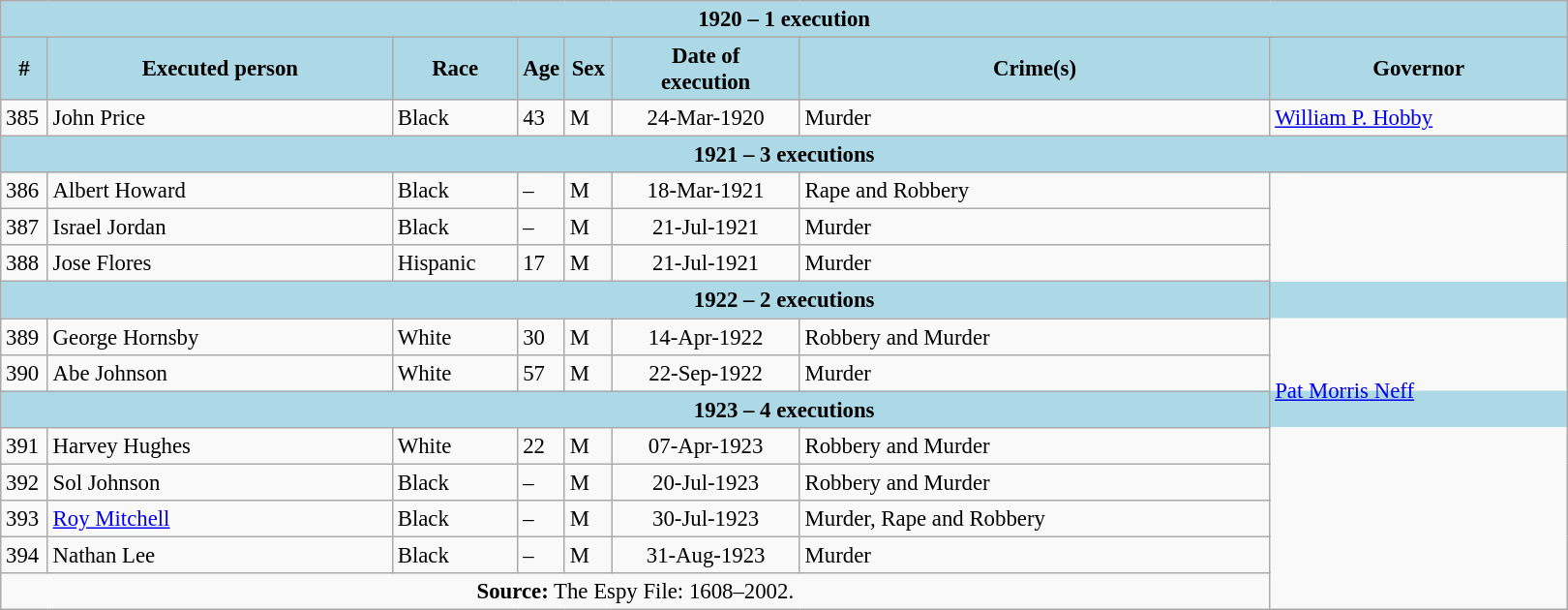<table class="wikitable" style="font-size:95%; ">
<tr>
<th colspan="8" style="background-color:#ADD8E6">1920 – 1 execution</th>
</tr>
<tr>
<th style="background-color:#ADD8E6" width="3%">#</th>
<th style="background-color:#ADD8E6" width="22%">Executed person</th>
<th style="background-color:#ADD8E6" width="8%">Race</th>
<th style="background-color:#ADD8E6" width="3%">Age</th>
<th style="background-color:#ADD8E6" width="3%">Sex</th>
<th style="background-color:#ADD8E6" width="12%">Date of <br>execution</th>
<th style="background-color:#ADD8E6" width="30%">Crime(s)</th>
<th style="background-color:#ADD8E6" width="30%">Governor</th>
</tr>
<tr>
<td>385</td>
<td>John Price</td>
<td>Black</td>
<td>43</td>
<td>M</td>
<td align=center>24-Mar-1920</td>
<td>Murder</td>
<td><a href='#'>William P. Hobby</a></td>
</tr>
<tr>
<th colspan="8" style="background-color:#ADD8E6">1921 – 3 executions</th>
</tr>
<tr>
<td>386</td>
<td>Albert Howard</td>
<td>Black</td>
<td>–</td>
<td>M</td>
<td align=center>18-Mar-1921</td>
<td>Rape and Robbery</td>
<td Rowspan="20"><a href='#'>Pat Morris Neff</a></td>
</tr>
<tr>
<td>387</td>
<td>Israel Jordan</td>
<td>Black</td>
<td>–</td>
<td>M</td>
<td align=center>21-Jul-1921</td>
<td>Murder</td>
</tr>
<tr>
<td>388</td>
<td>Jose Flores</td>
<td>Hispanic</td>
<td>17</td>
<td>M</td>
<td align=center>21-Jul-1921</td>
<td>Murder</td>
</tr>
<tr>
<th colspan="8" style="background-color:#ADD8E6">1922 – 2 executions</th>
</tr>
<tr>
<td>389</td>
<td>George Hornsby</td>
<td>White</td>
<td>30</td>
<td>M</td>
<td align=center>14-Apr-1922</td>
<td>Robbery and Murder</td>
</tr>
<tr>
<td>390</td>
<td>Abe Johnson</td>
<td>White</td>
<td>57</td>
<td>M</td>
<td align=center>22-Sep-1922</td>
<td>Murder</td>
</tr>
<tr>
<th colspan="8" style="background-color:#ADD8E6">1923 – 4 executions</th>
</tr>
<tr>
<td>391</td>
<td>Harvey Hughes</td>
<td>White</td>
<td>22</td>
<td>M</td>
<td align=center>07-Apr-1923</td>
<td>Robbery and Murder</td>
</tr>
<tr>
<td>392</td>
<td>Sol Johnson</td>
<td>Black</td>
<td>–</td>
<td>M</td>
<td align=center>20-Jul-1923</td>
<td>Robbery and Murder</td>
</tr>
<tr>
<td>393</td>
<td><a href='#'>Roy Mitchell</a></td>
<td>Black</td>
<td>–</td>
<td>M</td>
<td align=center>30-Jul-1923</td>
<td>Murder, Rape and Robbery</td>
</tr>
<tr>
<td>394</td>
<td>Nathan Lee</td>
<td>Black</td>
<td>–</td>
<td>M</td>
<td align=center>31-Aug-1923</td>
<td>Murder</td>
</tr>
<tr>
<td colspan=7 style="text-align:center;"><strong>Source:</strong> The Espy File: 1608–2002.</td>
</tr>
</table>
